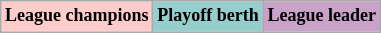<table class="wikitable"  style="text-align:center; font-size:75%;">
<tr>
<td style="background:#fcc;"><strong>League champions</strong><br></td>
<td style="background:#96cdcd;"><strong>Playoff berth</strong></td>
<td style="background:#c8a2c8;"><strong>League leader</strong></td>
</tr>
</table>
